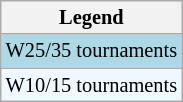<table class="wikitable" style="font-size:85%">
<tr>
<th>Legend</th>
</tr>
<tr style="background:lightblue;">
<td>W25/35 tournaments</td>
</tr>
<tr style="background:#f0f8ff;">
<td>W10/15 tournaments</td>
</tr>
</table>
